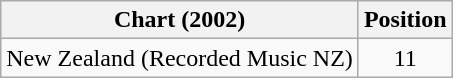<table class="wikitable sortable">
<tr>
<th>Chart (2002)</th>
<th>Position</th>
</tr>
<tr>
<td align="left">New Zealand (Recorded Music NZ)</td>
<td align="center">11</td>
</tr>
</table>
